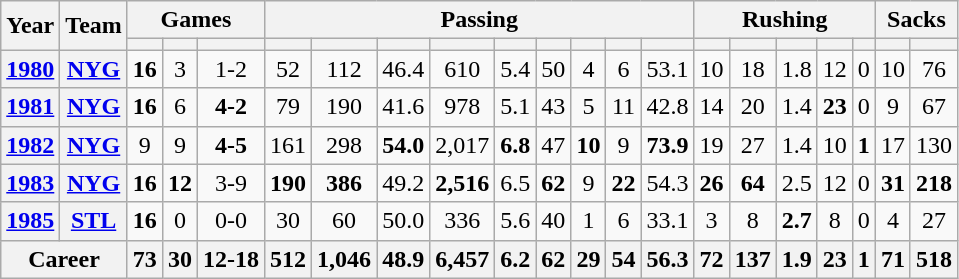<table class="wikitable" style="text-align:center;">
<tr>
<th rowspan="2">Year</th>
<th rowspan="2">Team</th>
<th colspan="3">Games</th>
<th colspan="9">Passing</th>
<th colspan="5">Rushing</th>
<th colspan="2">Sacks</th>
</tr>
<tr>
<th></th>
<th></th>
<th></th>
<th></th>
<th></th>
<th></th>
<th></th>
<th></th>
<th></th>
<th></th>
<th></th>
<th></th>
<th></th>
<th></th>
<th></th>
<th></th>
<th></th>
<th></th>
<th></th>
</tr>
<tr>
<th><a href='#'>1980</a></th>
<th><a href='#'>NYG</a></th>
<td><strong>16</strong></td>
<td>3</td>
<td>1-2</td>
<td>52</td>
<td>112</td>
<td>46.4</td>
<td>610</td>
<td>5.4</td>
<td>50</td>
<td>4</td>
<td>6</td>
<td>53.1</td>
<td>10</td>
<td>18</td>
<td>1.8</td>
<td>12</td>
<td>0</td>
<td>10</td>
<td>76</td>
</tr>
<tr>
<th><a href='#'>1981</a></th>
<th><a href='#'>NYG</a></th>
<td><strong>16</strong></td>
<td>6</td>
<td><strong>4-2</strong></td>
<td>79</td>
<td>190</td>
<td>41.6</td>
<td>978</td>
<td>5.1</td>
<td>43</td>
<td>5</td>
<td>11</td>
<td>42.8</td>
<td>14</td>
<td>20</td>
<td>1.4</td>
<td><strong>23</strong></td>
<td>0</td>
<td>9</td>
<td>67</td>
</tr>
<tr>
<th><a href='#'>1982</a></th>
<th><a href='#'>NYG</a></th>
<td>9</td>
<td>9</td>
<td><strong>4-5</strong></td>
<td>161</td>
<td>298</td>
<td><strong>54.0</strong></td>
<td>2,017</td>
<td><strong>6.8</strong></td>
<td>47</td>
<td><strong>10</strong></td>
<td>9</td>
<td><strong>73.9</strong></td>
<td>19</td>
<td>27</td>
<td>1.4</td>
<td>10</td>
<td><strong>1</strong></td>
<td>17</td>
<td>130</td>
</tr>
<tr>
<th><a href='#'>1983</a></th>
<th><a href='#'>NYG</a></th>
<td><strong>16</strong></td>
<td><strong>12</strong></td>
<td>3-9</td>
<td><strong>190</strong></td>
<td><strong>386</strong></td>
<td>49.2</td>
<td><strong>2,516</strong></td>
<td>6.5</td>
<td><strong>62</strong></td>
<td>9</td>
<td><strong>22</strong></td>
<td>54.3</td>
<td><strong>26</strong></td>
<td><strong>64</strong></td>
<td>2.5</td>
<td>12</td>
<td>0</td>
<td><strong>31</strong></td>
<td><strong>218</strong></td>
</tr>
<tr>
<th><a href='#'>1985</a></th>
<th><a href='#'>STL</a></th>
<td><strong>16</strong></td>
<td>0</td>
<td>0-0</td>
<td>30</td>
<td>60</td>
<td>50.0</td>
<td>336</td>
<td>5.6</td>
<td>40</td>
<td>1</td>
<td>6</td>
<td>33.1</td>
<td>3</td>
<td>8</td>
<td><strong>2.7</strong></td>
<td>8</td>
<td>0</td>
<td>4</td>
<td>27</td>
</tr>
<tr>
<th colspan="2">Career</th>
<th>73</th>
<th>30</th>
<th>12-18</th>
<th>512</th>
<th>1,046</th>
<th>48.9</th>
<th>6,457</th>
<th>6.2</th>
<th>62</th>
<th>29</th>
<th>54</th>
<th>56.3</th>
<th>72</th>
<th>137</th>
<th>1.9</th>
<th>23</th>
<th>1</th>
<th>71</th>
<th>518</th>
</tr>
</table>
